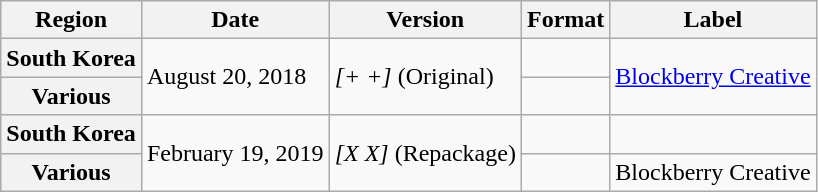<table class="wikitable plainrowheaders">
<tr>
<th>Region</th>
<th>Date</th>
<th>Version</th>
<th>Format</th>
<th>Label</th>
</tr>
<tr>
<th scope="row">South Korea</th>
<td rowspan="2">August 20, 2018</td>
<td rowspan="2"><em>[+ +]</em> (Original)</td>
<td rowspan="1"></td>
<td rowspan="2"><a href='#'>Blockberry Creative</a></td>
</tr>
<tr>
<th scope="row">Various</th>
<td rowspan="1"></td>
</tr>
<tr>
<th scope="row">South Korea</th>
<td rowspan="2">February 19, 2019</td>
<td rowspan="2"><em>[X X]</em> (Repackage)</td>
<td rowspan="1"></td>
<td rowspan="1"></td>
</tr>
<tr>
<th scope="row">Various</th>
<td rowspan="2"></td>
<td>Blockberry Creative</td>
</tr>
</table>
